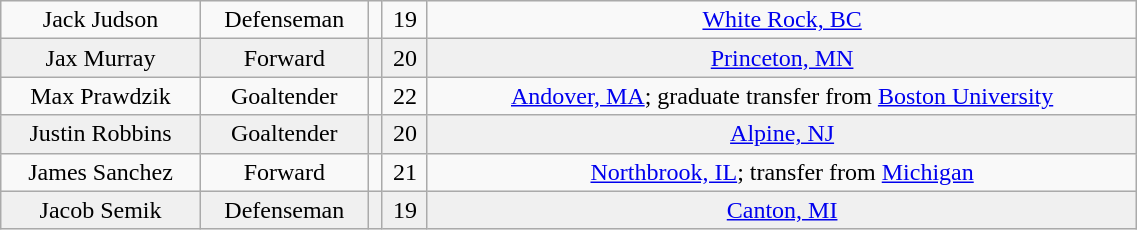<table class="wikitable" width="60%">
<tr align="center" bgcolor="">
<td>Jack Judson</td>
<td>Defenseman</td>
<td></td>
<td>19</td>
<td><a href='#'>White Rock, BC</a></td>
</tr>
<tr align="center" bgcolor="f0f0f0">
<td>Jax Murray</td>
<td>Forward</td>
<td></td>
<td>20</td>
<td><a href='#'>Princeton, MN</a></td>
</tr>
<tr align="center" bgcolor="">
<td>Max Prawdzik</td>
<td>Goaltender</td>
<td></td>
<td>22</td>
<td><a href='#'>Andover, MA</a>; graduate transfer from <a href='#'>Boston University</a></td>
</tr>
<tr align="center" bgcolor="f0f0f0">
<td>Justin Robbins</td>
<td>Goaltender</td>
<td></td>
<td>20</td>
<td><a href='#'>Alpine, NJ</a></td>
</tr>
<tr align="center" bgcolor="">
<td>James Sanchez</td>
<td>Forward</td>
<td></td>
<td>21</td>
<td><a href='#'>Northbrook, IL</a>; transfer from <a href='#'>Michigan</a></td>
</tr>
<tr align="center" bgcolor="f0f0f0">
<td>Jacob Semik</td>
<td>Defenseman</td>
<td></td>
<td>19</td>
<td><a href='#'>Canton, MI</a></td>
</tr>
</table>
